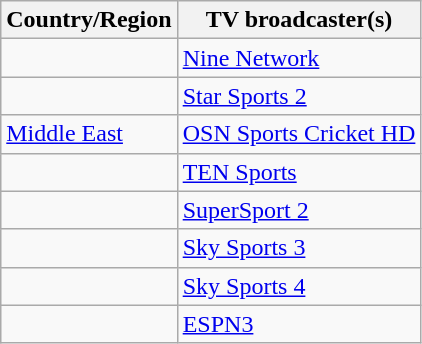<table class="wikitable">
<tr>
<th>Country/Region</th>
<th>TV broadcaster(s)</th>
</tr>
<tr>
<td></td>
<td><a href='#'>Nine Network</a></td>
</tr>
<tr>
<td></td>
<td><a href='#'>Star Sports 2</a></td>
</tr>
<tr>
<td><a href='#'>Middle East</a></td>
<td><a href='#'>OSN Sports Cricket HD</a></td>
</tr>
<tr>
<td></td>
<td><a href='#'>TEN Sports</a></td>
</tr>
<tr>
<td></td>
<td><a href='#'>SuperSport 2</a></td>
</tr>
<tr>
<td></td>
<td><a href='#'>Sky Sports 3</a></td>
</tr>
<tr>
<td></td>
<td><a href='#'>Sky Sports 4</a></td>
</tr>
<tr>
<td></td>
<td><a href='#'>ESPN3</a></td>
</tr>
</table>
